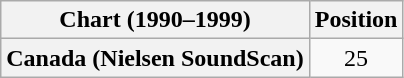<table class="wikitable plainrowheaders">
<tr>
<th>Chart (1990–1999)</th>
<th>Position</th>
</tr>
<tr>
<th scope="row">Canada (Nielsen SoundScan)</th>
<td align="center">25</td>
</tr>
</table>
